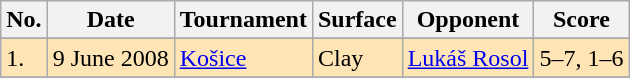<table class="wikitable">
<tr>
<th>No.</th>
<th>Date</th>
<th>Tournament</th>
<th>Surface</th>
<th>Opponent</th>
<th>Score</th>
</tr>
<tr>
</tr>
<tr bgcolor="moccasin">
<td>1.</td>
<td>9 June 2008</td>
<td><a href='#'>Košice</a></td>
<td>Clay</td>
<td> <a href='#'>Lukáš Rosol</a></td>
<td>5–7, 1–6</td>
</tr>
<tr>
</tr>
</table>
